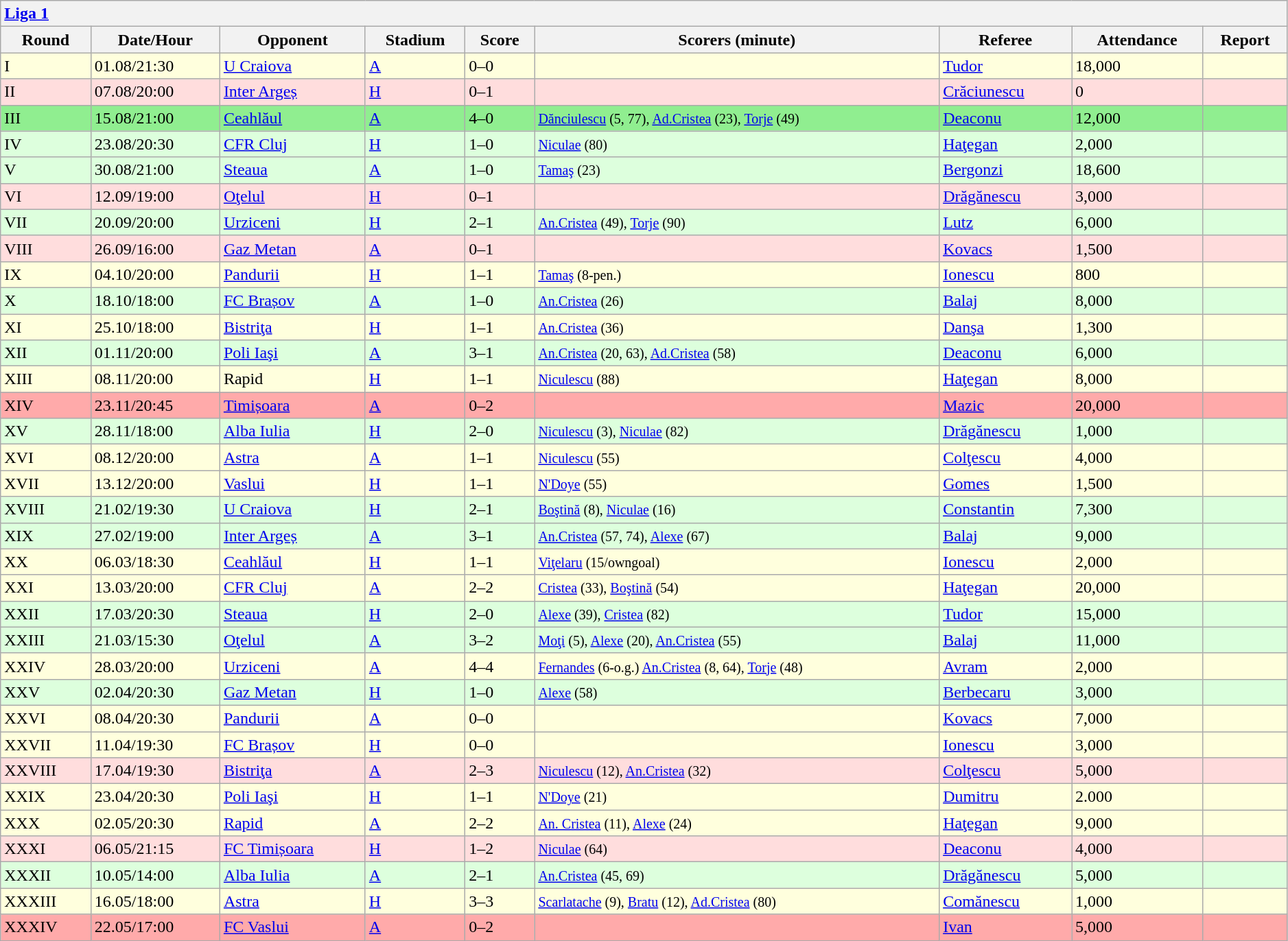<table class="wikitable collapsible" style="width:99%;">
<tr>
<th colspan="9" style="text-align:left;"><a href='#'>Liga 1</a></th>
</tr>
<tr>
<th>Round</th>
<th>Date/Hour</th>
<th>Opponent</th>
<th>Stadium</th>
<th>Score</th>
<th>Scorers (minute)</th>
<th>Referee</th>
<th>Attendance</th>
<th>Report</th>
</tr>
<tr bgcolor="#ffffdd">
<td>I</td>
<td>01.08/21:30</td>
<td><a href='#'>U Craiova</a></td>
<td><a href='#'>A</a></td>
<td>0–0</td>
<td></td>
<td><a href='#'>Tudor</a></td>
<td>18,000</td>
<td></td>
</tr>
<tr bgcolor="#ffdddd">
<td>II</td>
<td>07.08/20:00</td>
<td><a href='#'>Inter Argeș</a></td>
<td><a href='#'>H</a></td>
<td>0–1</td>
<td></td>
<td><a href='#'>Crăciunescu</a></td>
<td>0</td>
<td></td>
</tr>
<tr bgcolor="#90EE90">
<td>III</td>
<td>15.08/21:00</td>
<td><a href='#'>Ceahlăul</a></td>
<td><a href='#'>A</a></td>
<td>4–0</td>
<td><small><a href='#'>Dănciulescu</a> (5, 77), <a href='#'>Ad.Cristea</a> (23), <a href='#'>Torje</a> (49)</small></td>
<td><a href='#'>Deaconu</a></td>
<td>12,000</td>
<td></td>
</tr>
<tr bgcolor="#ddffdd">
<td>IV</td>
<td>23.08/20:30</td>
<td><a href='#'>CFR Cluj</a></td>
<td><a href='#'>H</a></td>
<td>1–0</td>
<td><small><a href='#'>Niculae</a> (80)</small></td>
<td><a href='#'>Haţegan</a></td>
<td>2,000</td>
<td></td>
</tr>
<tr bgcolor="#ddffdd">
<td>V</td>
<td>30.08/21:00</td>
<td><a href='#'>Steaua</a></td>
<td><a href='#'>A</a></td>
<td>1–0</td>
<td><small><a href='#'>Tamaş</a> (23)</small></td>
<td><a href='#'>Bergonzi</a></td>
<td>18,600</td>
<td></td>
</tr>
<tr bgcolor="#ffdddd">
<td>VI</td>
<td>12.09/19:00</td>
<td><a href='#'>Oţelul</a></td>
<td><a href='#'>H</a></td>
<td>0–1</td>
<td></td>
<td><a href='#'>Drăgănescu</a></td>
<td>3,000</td>
<td></td>
</tr>
<tr bgcolor="#ddffdd">
<td>VII</td>
<td>20.09/20:00</td>
<td><a href='#'>Urziceni</a></td>
<td><a href='#'>H</a></td>
<td>2–1</td>
<td><small><a href='#'>An.Cristea</a> (49), <a href='#'>Torje</a> (90)</small></td>
<td><a href='#'>Lutz</a></td>
<td>6,000</td>
<td></td>
</tr>
<tr bgcolor="#ffdddd">
<td>VIII</td>
<td>26.09/16:00</td>
<td><a href='#'>Gaz Metan</a></td>
<td><a href='#'>A</a></td>
<td>0–1</td>
<td></td>
<td><a href='#'>Kovacs</a></td>
<td>1,500</td>
<td></td>
</tr>
<tr bgcolor="#ffffdd">
<td>IX</td>
<td>04.10/20:00</td>
<td><a href='#'>Pandurii</a></td>
<td><a href='#'>H</a></td>
<td>1–1</td>
<td><small><a href='#'>Tamaş</a> (8-pen.)</small></td>
<td><a href='#'>Ionescu</a></td>
<td>800</td>
<td></td>
</tr>
<tr bgcolor="#ddffdd">
<td>X</td>
<td>18.10/18:00</td>
<td><a href='#'>FC Brașov</a></td>
<td><a href='#'>A</a></td>
<td>1–0</td>
<td><small><a href='#'>An.Cristea</a> (26)</small></td>
<td><a href='#'>Balaj</a></td>
<td>8,000</td>
<td></td>
</tr>
<tr bgcolor="#ffffdd">
<td>XI</td>
<td>25.10/18:00</td>
<td><a href='#'>Bistriţa</a></td>
<td><a href='#'>H</a></td>
<td>1–1</td>
<td><small><a href='#'>An.Cristea</a> (36)</small></td>
<td><a href='#'>Danşa</a></td>
<td>1,300</td>
<td></td>
</tr>
<tr bgcolor="#ddffdd">
<td>XII</td>
<td>01.11/20:00</td>
<td><a href='#'>Poli Iaşi</a></td>
<td><a href='#'>A</a></td>
<td>3–1</td>
<td><small><a href='#'>An.Cristea</a> (20, 63), <a href='#'>Ad.Cristea</a> (58)</small></td>
<td><a href='#'>Deaconu</a></td>
<td>6,000</td>
<td> </td>
</tr>
<tr bgcolor="#ffffdd">
<td>XIII</td>
<td>08.11/20:00</td>
<td>Rapid</td>
<td><a href='#'>H</a></td>
<td>1–1</td>
<td><small><a href='#'>Niculescu</a> (88)</small></td>
<td><a href='#'>Haţegan</a></td>
<td>8,000</td>
<td> </td>
</tr>
<tr bgcolor="#FFAAAA">
<td>XIV</td>
<td>23.11/20:45</td>
<td><a href='#'>Timișoara</a></td>
<td><a href='#'>A</a></td>
<td>0–2</td>
<td></td>
<td><a href='#'>Mazic</a></td>
<td>20,000</td>
<td> </td>
</tr>
<tr bgcolor="#ddffdd">
<td>XV</td>
<td>28.11/18:00</td>
<td><a href='#'>Alba Iulia</a></td>
<td><a href='#'>H</a></td>
<td>2–0</td>
<td><small><a href='#'>Niculescu</a> (3), <a href='#'>Niculae</a> (82)</small></td>
<td><a href='#'>Drăgănescu</a></td>
<td>1,000</td>
<td> </td>
</tr>
<tr bgcolor="#ffffdd">
<td>XVI</td>
<td>08.12/20:00</td>
<td><a href='#'>Astra</a></td>
<td><a href='#'>A</a></td>
<td>1–1</td>
<td><small><a href='#'>Niculescu</a> (55)</small></td>
<td><a href='#'>Colţescu</a></td>
<td>4,000</td>
<td> </td>
</tr>
<tr bgcolor="#ffffdd">
<td>XVII</td>
<td>13.12/20:00</td>
<td><a href='#'>Vaslui</a></td>
<td><a href='#'>H</a></td>
<td>1–1</td>
<td><small><a href='#'>N'Doye</a> (55)</small></td>
<td><a href='#'>Gomes</a></td>
<td>1,500</td>
<td></td>
</tr>
<tr bgcolor="#ddffdd">
<td>XVIII</td>
<td>21.02/19:30</td>
<td><a href='#'>U Craiova</a></td>
<td><a href='#'>H</a></td>
<td>2–1</td>
<td><small><a href='#'>Boştină</a> (8), <a href='#'>Niculae</a> (16)</small></td>
<td><a href='#'>Constantin</a></td>
<td>7,300</td>
<td> </td>
</tr>
<tr bgcolor="#ddffdd">
<td>XIX</td>
<td>27.02/19:00</td>
<td><a href='#'>Inter Argeș</a></td>
<td><a href='#'>A</a></td>
<td>3–1</td>
<td><small><a href='#'>An.Cristea</a> (57, 74), <a href='#'>Alexe</a> (67)</small></td>
<td><a href='#'>Balaj</a></td>
<td>9,000</td>
<td> </td>
</tr>
<tr bgcolor="#ffffdd">
<td>XX</td>
<td>06.03/18:30</td>
<td><a href='#'>Ceahlăul</a></td>
<td><a href='#'>H</a></td>
<td>1–1</td>
<td><small><a href='#'>Viţelaru</a> (15/owngoal)</small></td>
<td><a href='#'>Ionescu</a></td>
<td>2,000</td>
<td> </td>
</tr>
<tr bgcolor="#ffffdd">
<td>XXI</td>
<td>13.03/20:00</td>
<td><a href='#'>CFR Cluj</a></td>
<td><a href='#'>A</a></td>
<td>2–2</td>
<td><small><a href='#'>Cristea</a> (33), <a href='#'>Boştină</a> (54)</small></td>
<td><a href='#'>Haţegan</a></td>
<td>20,000</td>
<td> </td>
</tr>
<tr bgcolor="#ddffdd">
<td>XXII</td>
<td>17.03/20:30</td>
<td><a href='#'>Steaua</a></td>
<td><a href='#'>H</a></td>
<td>2–0</td>
<td><small><a href='#'>Alexe</a> (39), <a href='#'>Cristea</a> (82)</small></td>
<td><a href='#'>Tudor</a></td>
<td>15,000</td>
<td></td>
</tr>
<tr bgcolor="#ddffdd">
<td>XXIII</td>
<td>21.03/15:30</td>
<td><a href='#'>Oţelul</a></td>
<td><a href='#'>A</a></td>
<td>3–2</td>
<td><small><a href='#'>Moţi</a> (5), <a href='#'>Alexe</a> (20), <a href='#'>An.Cristea</a> (55)</small></td>
<td><a href='#'>Balaj</a></td>
<td>11,000</td>
<td> </td>
</tr>
<tr bgcolor="#ffffdd">
<td>XXIV</td>
<td>28.03/20:00</td>
<td><a href='#'>Urziceni</a></td>
<td><a href='#'>A</a></td>
<td>4–4</td>
<td><small><a href='#'>Fernandes</a> (6-o.g.) <a href='#'>An.Cristea</a> (8, 64), <a href='#'>Torje</a> (48)</small></td>
<td><a href='#'>Avram</a></td>
<td>2,000</td>
<td> </td>
</tr>
<tr bgcolor="#ddffdd">
<td>XXV</td>
<td>02.04/20:30</td>
<td><a href='#'>Gaz Metan</a></td>
<td><a href='#'>H</a></td>
<td>1–0</td>
<td><small><a href='#'>Alexe</a> (58)</small></td>
<td><a href='#'>Berbecaru</a></td>
<td>3,000</td>
<td> </td>
</tr>
<tr bgcolor="#ffffdd">
<td>XXVI</td>
<td>08.04/20:30</td>
<td><a href='#'>Pandurii</a></td>
<td><a href='#'>A</a></td>
<td>0–0</td>
<td></td>
<td><a href='#'>Kovacs</a></td>
<td>7,000</td>
<td> </td>
</tr>
<tr bgcolor="#ffffdd">
<td>XXVII</td>
<td>11.04/19:30</td>
<td><a href='#'>FC Brașov</a></td>
<td><a href='#'>H</a></td>
<td>0–0</td>
<td></td>
<td><a href='#'>Ionescu</a></td>
<td>3,000</td>
<td> </td>
</tr>
<tr bgcolor="#ffdddd">
<td>XXVIII</td>
<td>17.04/19:30</td>
<td><a href='#'>Bistriţa</a></td>
<td><a href='#'>A</a></td>
<td>2–3</td>
<td><small><a href='#'>Niculescu</a> (12), <a href='#'>An.Cristea</a> (32)</small></td>
<td><a href='#'>Colţescu</a></td>
<td>5,000</td>
<td> </td>
</tr>
<tr bgcolor="#ffffdd">
<td>XXIX</td>
<td>23.04/20:30</td>
<td><a href='#'>Poli Iaşi</a></td>
<td><a href='#'>H</a></td>
<td>1–1</td>
<td><small><a href='#'>N'Doye</a> (21)</small></td>
<td><a href='#'>Dumitru</a></td>
<td>2.000</td>
<td> </td>
</tr>
<tr bgcolor="#ffffdd">
<td>XXX</td>
<td>02.05/20:30</td>
<td><a href='#'>Rapid</a></td>
<td><a href='#'>A</a></td>
<td>2–2</td>
<td><small><a href='#'>An. Cristea</a> (11), <a href='#'>Alexe</a> (24)</small></td>
<td><a href='#'>Haţegan</a></td>
<td>9,000</td>
<td> </td>
</tr>
<tr bgcolor="#ffdddd">
<td>XXXI</td>
<td>06.05/21:15</td>
<td><a href='#'>FC Timișoara</a></td>
<td><a href='#'>H</a></td>
<td>1–2</td>
<td><small><a href='#'>Niculae</a> (64)</small></td>
<td><a href='#'>Deaconu</a></td>
<td>4,000</td>
<td> </td>
</tr>
<tr bgcolor="#ddffdd">
<td>XXXII</td>
<td>10.05/14:00</td>
<td><a href='#'>Alba Iulia</a></td>
<td><a href='#'>A</a></td>
<td>2–1</td>
<td><small><a href='#'>An.Cristea</a> (45, 69)</small></td>
<td><a href='#'>Drăgănescu</a></td>
<td>5,000</td>
<td> </td>
</tr>
<tr bgcolor="#ffffdd">
<td>XXXIII</td>
<td>16.05/18:00</td>
<td><a href='#'>Astra</a></td>
<td><a href='#'>H</a></td>
<td>3–3</td>
<td><small><a href='#'>Scarlatache</a> (9), <a href='#'>Bratu</a> (12), <a href='#'>Ad.Cristea</a> (80)</small></td>
<td><a href='#'>Comănescu</a></td>
<td>1,000</td>
<td> </td>
</tr>
<tr bgcolor="#FFAAAA">
<td>XXXIV</td>
<td>22.05/17:00</td>
<td><a href='#'>FC Vaslui</a></td>
<td><a href='#'>A</a></td>
<td>0–2</td>
<td></td>
<td><a href='#'>Ivan</a></td>
<td>5,000</td>
<td> </td>
</tr>
</table>
